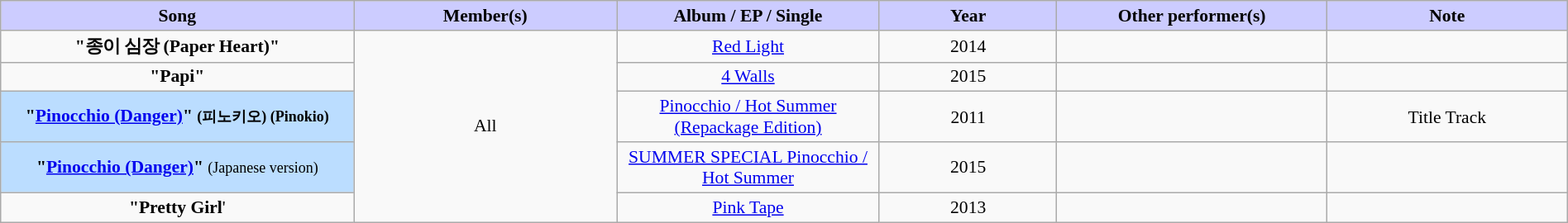<table class="wikitable" style="margin:0.5em auto; clear:both; font-size:.9em; text-align:center; width:100%">
<tr>
<th width="500" style="background: #CCCCFF;">Song</th>
<th width="350" style="background: #CCCCFF;">Member(s)</th>
<th width="350" style="background: #CCCCFF;">Album / EP / Single</th>
<th width="250" style="background: #CCCCFF;">Year</th>
<th width="350" style="background: #CCCCFF;">Other performer(s)</th>
<th width="350" style="background: #CCCCFF;">Note</th>
</tr>
<tr>
<td><strong>"종이 심장 (Paper Heart)"</strong></td>
<td rowspan="5">All</td>
<td><a href='#'>Red Light</a></td>
<td>2014</td>
<td></td>
<td></td>
</tr>
<tr>
<td><strong>"Papi"</strong></td>
<td><a href='#'>4 Walls</a></td>
<td>2015</td>
<td></td>
<td></td>
</tr>
<tr>
<td style="background: #bbddff"><strong>"<a href='#'>Pinocchio (Danger)</a>"</strong> <small><strong>(피노키오) (Pinokio)</strong></small></td>
<td><a href='#'>Pinocchio / Hot Summer (Repackage Edition)</a></td>
<td>2011</td>
<td></td>
<td>Title Track</td>
</tr>
<tr>
<td style="background: #bbddff"><strong>"<a href='#'>Pinocchio (Danger)</a>"</strong> <small>(Japanese version)</small></td>
<td><a href='#'>SUMMER SPECIAL Pinocchio / Hot Summer</a></td>
<td>2015</td>
<td></td>
<td></td>
</tr>
<tr>
<td><strong>"Pretty Girl</strong>'</td>
<td><a href='#'>Pink Tape</a></td>
<td>2013</td>
<td></td>
<td></td>
</tr>
</table>
